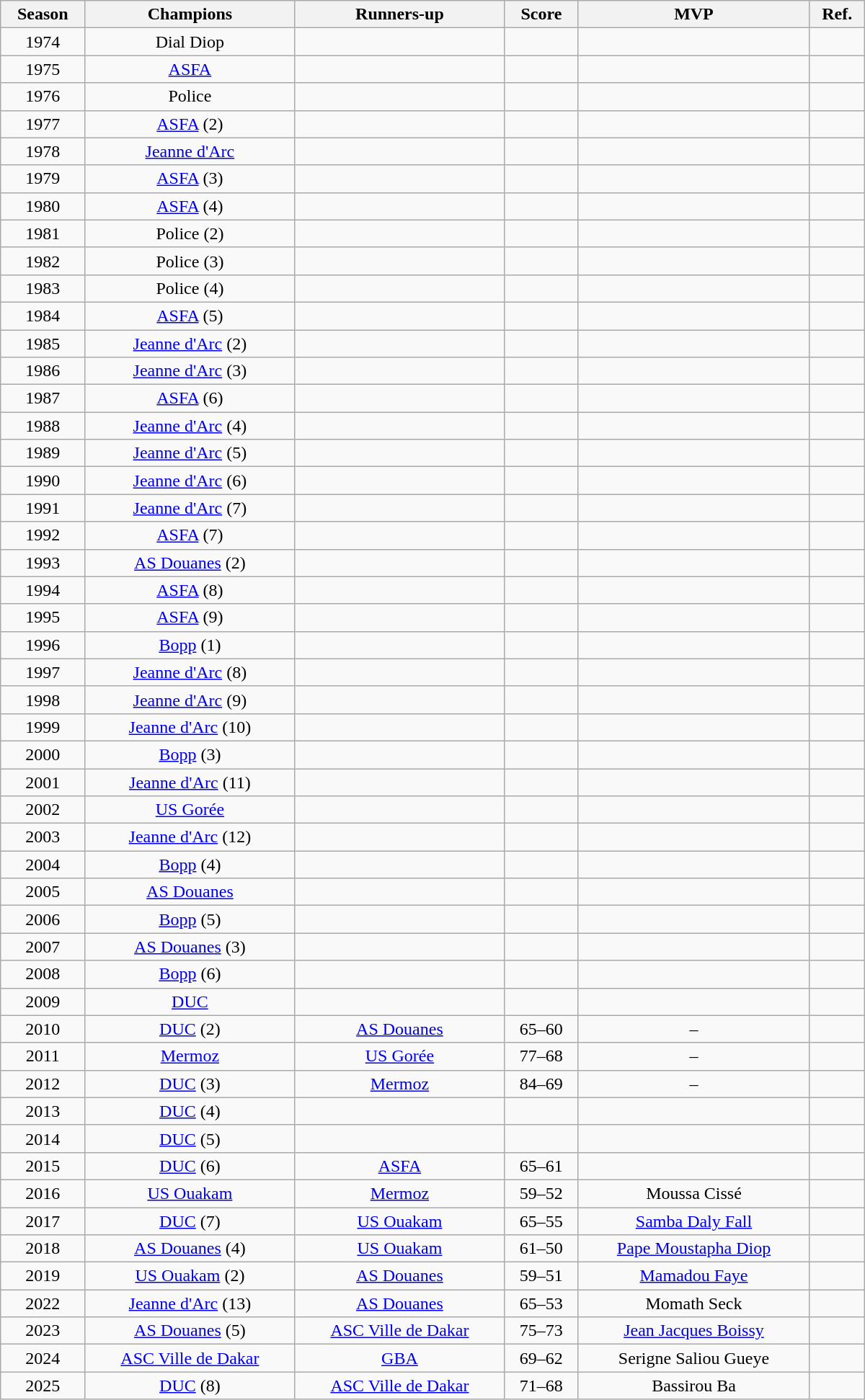<table class="wikitable" width=800px style="text-align:center;">
<tr>
<th>Season</th>
<th>Champions</th>
<th>Runners-up</th>
<th>Score</th>
<th>MVP</th>
<th>Ref.</th>
</tr>
<tr>
<td>1974</td>
<td>Dial Diop</td>
<td></td>
<td></td>
<td></td>
<td></td>
</tr>
<tr>
<td>1975</td>
<td><a href='#'>ASFA</a></td>
<td></td>
<td></td>
<td></td>
<td></td>
</tr>
<tr>
<td>1976</td>
<td>Police</td>
<td></td>
<td></td>
<td></td>
<td></td>
</tr>
<tr>
<td>1977</td>
<td><a href='#'>ASFA</a> (2)</td>
<td></td>
<td></td>
<td></td>
<td></td>
</tr>
<tr>
<td>1978</td>
<td><a href='#'>Jeanne d'Arc</a></td>
<td></td>
<td></td>
<td></td>
<td></td>
</tr>
<tr>
<td>1979</td>
<td><a href='#'>ASFA</a> (3)</td>
<td></td>
<td></td>
<td></td>
<td></td>
</tr>
<tr>
<td>1980</td>
<td><a href='#'>ASFA</a> (4)</td>
<td></td>
<td></td>
<td></td>
<td></td>
</tr>
<tr>
<td>1981</td>
<td>Police (2)</td>
<td></td>
<td></td>
<td></td>
<td></td>
</tr>
<tr>
<td>1982</td>
<td>Police (3)</td>
<td></td>
<td></td>
<td></td>
<td></td>
</tr>
<tr>
<td>1983</td>
<td>Police (4)</td>
<td></td>
<td></td>
<td></td>
<td></td>
</tr>
<tr>
<td>1984</td>
<td><a href='#'>ASFA</a> (5)</td>
<td></td>
<td></td>
<td></td>
<td></td>
</tr>
<tr>
<td>1985</td>
<td><a href='#'>Jeanne d'Arc</a> (2)</td>
<td></td>
<td></td>
<td></td>
<td></td>
</tr>
<tr>
<td>1986</td>
<td><a href='#'>Jeanne d'Arc</a> (3)</td>
<td></td>
<td></td>
<td></td>
<td></td>
</tr>
<tr>
<td>1987</td>
<td><a href='#'>ASFA</a> (6)</td>
<td></td>
<td></td>
<td></td>
<td></td>
</tr>
<tr>
<td>1988</td>
<td><a href='#'>Jeanne d'Arc</a> (4)</td>
<td></td>
<td></td>
<td></td>
<td></td>
</tr>
<tr>
<td>1989</td>
<td><a href='#'>Jeanne d'Arc</a> (5)</td>
<td></td>
<td></td>
<td></td>
<td></td>
</tr>
<tr>
<td>1990</td>
<td><a href='#'>Jeanne d'Arc</a> (6)</td>
<td></td>
<td></td>
<td></td>
<td></td>
</tr>
<tr>
<td>1991</td>
<td><a href='#'>Jeanne d'Arc</a> (7)</td>
<td></td>
<td></td>
<td></td>
<td></td>
</tr>
<tr>
<td>1992</td>
<td><a href='#'>ASFA</a> (7)</td>
<td></td>
<td></td>
<td></td>
<td></td>
</tr>
<tr>
<td>1993</td>
<td><a href='#'>AS Douanes</a> (2)</td>
<td></td>
<td></td>
<td></td>
<td></td>
</tr>
<tr>
<td>1994</td>
<td><a href='#'>ASFA</a> (8)</td>
<td></td>
<td></td>
<td></td>
<td></td>
</tr>
<tr>
<td>1995</td>
<td><a href='#'>ASFA</a> (9)</td>
<td></td>
<td></td>
<td></td>
<td></td>
</tr>
<tr>
<td>1996</td>
<td><a href='#'>Bopp</a> (1)</td>
<td></td>
<td></td>
<td></td>
<td></td>
</tr>
<tr>
<td>1997</td>
<td><a href='#'>Jeanne d'Arc</a> (8)</td>
<td></td>
<td></td>
<td></td>
<td></td>
</tr>
<tr>
<td>1998</td>
<td><a href='#'>Jeanne d'Arc</a> (9)</td>
<td></td>
<td></td>
<td></td>
<td></td>
</tr>
<tr>
<td>1999</td>
<td><a href='#'>Jeanne d'Arc</a> (10)</td>
<td></td>
<td></td>
<td></td>
<td></td>
</tr>
<tr>
<td>2000</td>
<td><a href='#'>Bopp</a> (3)</td>
<td></td>
<td></td>
<td></td>
<td></td>
</tr>
<tr>
<td>2001</td>
<td><a href='#'>Jeanne d'Arc</a> (11)</td>
<td></td>
<td></td>
<td></td>
<td></td>
</tr>
<tr>
<td>2002</td>
<td><a href='#'>US Gorée</a></td>
<td></td>
<td></td>
<td></td>
<td></td>
</tr>
<tr>
<td>2003</td>
<td><a href='#'>Jeanne d'Arc</a> (12)</td>
<td></td>
<td></td>
<td></td>
<td></td>
</tr>
<tr>
<td>2004</td>
<td><a href='#'>Bopp</a> (4)</td>
<td></td>
<td></td>
<td></td>
<td></td>
</tr>
<tr>
<td>2005</td>
<td><a href='#'>AS Douanes</a></td>
<td></td>
<td></td>
<td></td>
<td></td>
</tr>
<tr>
<td>2006</td>
<td><a href='#'>Bopp</a> (5)</td>
<td></td>
<td></td>
<td></td>
<td></td>
</tr>
<tr>
<td>2007</td>
<td><a href='#'>AS Douanes</a> (3)</td>
<td></td>
<td></td>
<td></td>
<td></td>
</tr>
<tr>
<td>2008</td>
<td><a href='#'>Bopp</a> (6)</td>
<td></td>
<td></td>
<td></td>
<td></td>
</tr>
<tr>
<td>2009</td>
<td><a href='#'>DUC</a></td>
<td></td>
<td></td>
<td></td>
<td></td>
</tr>
<tr>
<td>2010</td>
<td><a href='#'>DUC</a> (2)</td>
<td><a href='#'>AS Douanes</a></td>
<td>65–60</td>
<td>–</td>
<td></td>
</tr>
<tr>
<td>2011</td>
<td><a href='#'>Mermoz</a></td>
<td><a href='#'>US Gorée</a></td>
<td>77–68</td>
<td>–</td>
<td></td>
</tr>
<tr>
<td>2012</td>
<td><a href='#'>DUC</a> (3)</td>
<td><a href='#'>Mermoz</a></td>
<td>84–69</td>
<td>–</td>
<td></td>
</tr>
<tr>
<td>2013</td>
<td><a href='#'>DUC</a> (4)</td>
<td></td>
<td></td>
<td></td>
<td></td>
</tr>
<tr>
<td>2014</td>
<td><a href='#'>DUC</a> (5)</td>
<td></td>
<td></td>
<td></td>
<td></td>
</tr>
<tr>
<td>2015</td>
<td><a href='#'>DUC</a> (6)</td>
<td><a href='#'>ASFA</a></td>
<td>65–61</td>
<td></td>
<td></td>
</tr>
<tr>
<td>2016</td>
<td><a href='#'>US Ouakam</a></td>
<td><a href='#'>Mermoz</a></td>
<td>59–52</td>
<td>Moussa Cissé</td>
<td></td>
</tr>
<tr>
<td>2017</td>
<td><a href='#'>DUC</a> (7)</td>
<td><a href='#'>US Ouakam</a></td>
<td>65–55</td>
<td><a href='#'>Samba Daly Fall</a></td>
<td></td>
</tr>
<tr>
<td>2018</td>
<td><a href='#'>AS Douanes</a> (4)</td>
<td><a href='#'>US Ouakam</a></td>
<td>61–50</td>
<td><a href='#'>Pape Moustapha Diop</a></td>
<td></td>
</tr>
<tr>
<td>2019</td>
<td><a href='#'>US Ouakam</a> (2)</td>
<td><a href='#'>AS Douanes</a></td>
<td>59–51</td>
<td><a href='#'>Mamadou Faye</a></td>
<td></td>
</tr>
<tr>
<td>2022</td>
<td><a href='#'>Jeanne d'Arc</a> (13)</td>
<td><a href='#'>AS Douanes</a></td>
<td>65–53</td>
<td>Momath Seck</td>
<td></td>
</tr>
<tr>
<td>2023</td>
<td><a href='#'>AS Douanes</a> (5)</td>
<td><a href='#'>ASC Ville de Dakar</a></td>
<td>75–73</td>
<td><a href='#'>Jean Jacques Boissy</a></td>
<td></td>
</tr>
<tr>
<td>2024</td>
<td><a href='#'>ASC Ville de Dakar</a></td>
<td><a href='#'>GBA</a></td>
<td>69–62</td>
<td>Serigne Saliou Gueye</td>
<td></td>
</tr>
<tr>
<td>2025</td>
<td><a href='#'>DUC</a> (8)</td>
<td><a href='#'>ASC Ville de Dakar</a></td>
<td>71–68</td>
<td>Bassirou Ba</td>
<td></td>
</tr>
</table>
